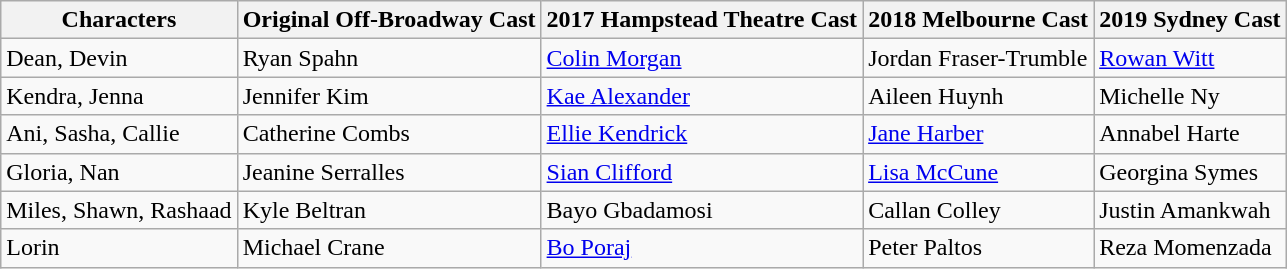<table class="wikitable">
<tr>
<th>Characters</th>
<th>Original Off-Broadway Cast</th>
<th>2017 Hampstead Theatre Cast</th>
<th>2018 Melbourne Cast</th>
<th>2019 Sydney Cast</th>
</tr>
<tr>
<td>Dean, Devin</td>
<td>Ryan Spahn</td>
<td><a href='#'>Colin Morgan</a></td>
<td>Jordan Fraser-Trumble</td>
<td><a href='#'>Rowan Witt</a></td>
</tr>
<tr>
<td>Kendra, Jenna</td>
<td>Jennifer Kim</td>
<td><a href='#'>Kae Alexander</a></td>
<td>Aileen Huynh</td>
<td>Michelle Ny</td>
</tr>
<tr>
<td>Ani, Sasha, Callie</td>
<td>Catherine Combs</td>
<td><a href='#'>Ellie Kendrick</a></td>
<td><a href='#'>Jane Harber</a></td>
<td>Annabel Harte</td>
</tr>
<tr>
<td>Gloria, Nan</td>
<td>Jeanine Serralles</td>
<td><a href='#'>Sian Clifford</a></td>
<td><a href='#'>Lisa McCune</a></td>
<td>Georgina Symes</td>
</tr>
<tr>
<td>Miles, Shawn, Rashaad</td>
<td>Kyle Beltran</td>
<td>Bayo Gbadamosi</td>
<td>Callan Colley</td>
<td>Justin Amankwah</td>
</tr>
<tr>
<td>Lorin</td>
<td>Michael Crane</td>
<td><a href='#'>Bo Poraj</a></td>
<td>Peter Paltos</td>
<td>Reza Momenzada</td>
</tr>
</table>
